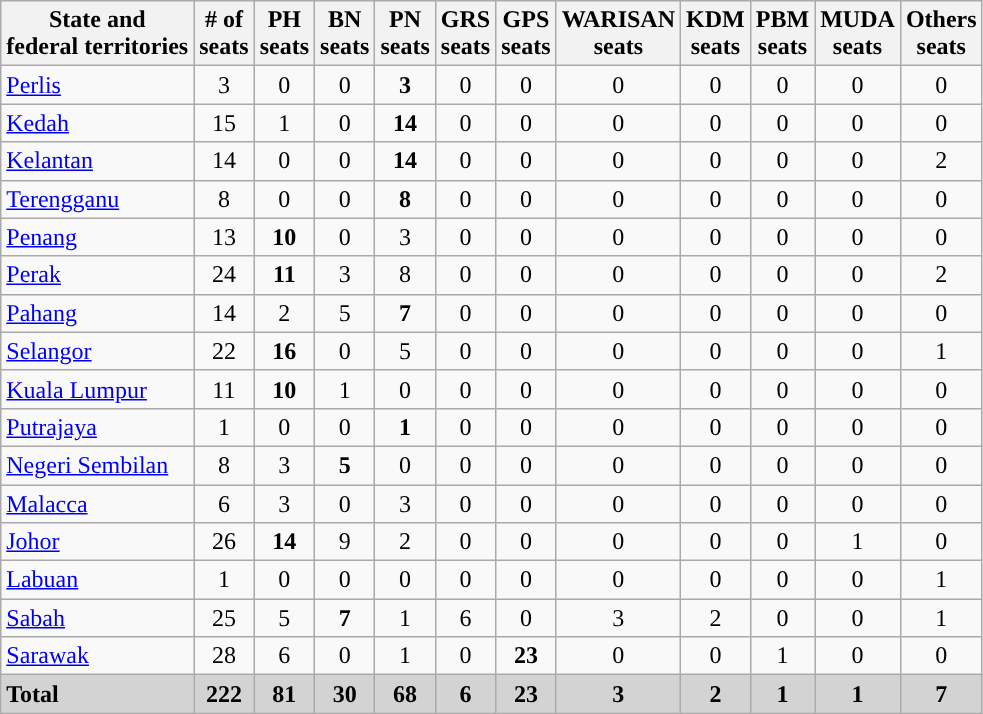<table class="wikitable sortable" style="text-align:center">
<tr>
<th>State and<br>federal territories</th>
<th># of<br>seats</th>
<th>PH<br>seats</th>
<th>BN<br>seats</th>
<th>PN<br>seats</th>
<th>GRS<br>seats</th>
<th>GPS<br>seats</th>
<th>WARISAN<br>seats</th>
<th>KDM<br>seats</th>
<th>PBM<br>seats</th>
<th>MUDA<br>seats</th>
<th>Others<br>seats</th>
</tr>
<tr>
<td style="text-align:left"> <a href='#'>Perlis</a></td>
<td>3</td>
<td>0</td>
<td>0</td>
<td><strong>3</strong></td>
<td>0</td>
<td>0</td>
<td>0</td>
<td>0</td>
<td>0</td>
<td>0</td>
<td>0</td>
</tr>
<tr>
<td style="text-align:left"> <a href='#'>Kedah</a></td>
<td>15</td>
<td>1</td>
<td>0</td>
<td><strong>14</strong></td>
<td>0</td>
<td>0</td>
<td>0</td>
<td>0</td>
<td>0</td>
<td>0</td>
<td>0</td>
</tr>
<tr>
<td style="text-align:left"> <a href='#'>Kelantan</a></td>
<td>14</td>
<td>0</td>
<td>0</td>
<td><strong>14</strong></td>
<td>0</td>
<td>0</td>
<td>0</td>
<td>0</td>
<td>0</td>
<td>0</td>
<td>2 <small></small></td>
</tr>
<tr>
<td style="text-align:left"> <a href='#'>Terengganu</a></td>
<td>8</td>
<td>0</td>
<td>0</td>
<td><strong>8</strong></td>
<td>0</td>
<td>0</td>
<td>0</td>
<td>0</td>
<td>0</td>
<td>0</td>
<td>0</td>
</tr>
<tr>
<td style="text-align:left"> <a href='#'>Penang</a></td>
<td>13</td>
<td><strong>10</strong></td>
<td>0</td>
<td>3</td>
<td>0</td>
<td>0</td>
<td>0</td>
<td>0</td>
<td>0</td>
<td>0</td>
<td>0</td>
</tr>
<tr>
<td style="text-align:left"> <a href='#'>Perak</a></td>
<td>24</td>
<td><strong>11</strong></td>
<td>3</td>
<td>8</td>
<td>0</td>
<td>0</td>
<td>0</td>
<td>0</td>
<td>0</td>
<td>0</td>
<td>2 <small></small></td>
</tr>
<tr>
<td style="text-align:left"> <a href='#'>Pahang</a></td>
<td>14</td>
<td>2</td>
<td>5</td>
<td><strong>7</strong></td>
<td>0</td>
<td>0</td>
<td>0</td>
<td>0</td>
<td>0</td>
<td>0</td>
<td>0</td>
</tr>
<tr>
<td style="text-align:left"> <a href='#'>Selangor</a></td>
<td>22</td>
<td><strong>16</strong></td>
<td>0</td>
<td>5</td>
<td>0</td>
<td>0</td>
<td>0</td>
<td>0</td>
<td>0</td>
<td>0</td>
<td>1 <small></small></td>
</tr>
<tr>
<td style="text-align:left"> <a href='#'>Kuala Lumpur</a></td>
<td>11</td>
<td><strong>10</strong></td>
<td>1</td>
<td>0</td>
<td>0</td>
<td>0</td>
<td>0</td>
<td>0</td>
<td>0</td>
<td>0</td>
<td>0</td>
</tr>
<tr>
<td style="text-align:left"> <a href='#'>Putrajaya</a></td>
<td>1</td>
<td>0</td>
<td>0</td>
<td><strong>1</strong></td>
<td>0</td>
<td>0</td>
<td>0</td>
<td>0</td>
<td>0</td>
<td>0</td>
<td>0</td>
</tr>
<tr>
<td style="text-align:left"> <a href='#'>Negeri Sembilan</a></td>
<td>8</td>
<td>3</td>
<td><strong>5</strong></td>
<td>0</td>
<td>0</td>
<td>0</td>
<td>0</td>
<td>0</td>
<td>0</td>
<td>0</td>
<td>0</td>
</tr>
<tr>
<td style="text-align:left"> <a href='#'>Malacca</a></td>
<td>6</td>
<td>3</td>
<td>0</td>
<td>3</td>
<td>0</td>
<td>0</td>
<td>0</td>
<td>0</td>
<td>0</td>
<td>0</td>
<td>0</td>
</tr>
<tr>
<td style="text-align:left"> <a href='#'>Johor</a></td>
<td>26</td>
<td><strong>14</strong></td>
<td>9</td>
<td>2</td>
<td>0</td>
<td>0</td>
<td>0</td>
<td>0</td>
<td>0</td>
<td>1</td>
<td>0</td>
</tr>
<tr>
<td style="text-align:left"> <a href='#'>Labuan</a></td>
<td>1</td>
<td>0</td>
<td>0</td>
<td>0</td>
<td>0</td>
<td>0</td>
<td>0</td>
<td>0</td>
<td>0</td>
<td>0</td>
<td>1 <small></small></td>
</tr>
<tr>
<td style="text-align:left"> <a href='#'>Sabah</a></td>
<td>25</td>
<td>5</td>
<td><strong>7</strong></td>
<td>1</td>
<td>6</td>
<td>0</td>
<td>3</td>
<td>2</td>
<td>0</td>
<td>0</td>
<td>1 <small></small></td>
</tr>
<tr>
<td style="text-align:left"> <a href='#'>Sarawak</a></td>
<td>28</td>
<td>6</td>
<td>0</td>
<td>1</td>
<td>0</td>
<td><strong>23</strong></td>
<td>0</td>
<td>0</td>
<td>1</td>
<td>0</td>
<td>0</td>
</tr>
<tr class="sortbottom" bgcolor="lightgrey">
<td style="text-align:left"><strong>Total</strong></td>
<td><strong>222</strong></td>
<td><span><strong>81</strong></span></td>
<td><span><strong>30</strong></span></td>
<td><span><strong>68</strong></span></td>
<td><span><strong>6</strong></span></td>
<td><span><strong>23</strong></span></td>
<td><span><strong>3</strong></span></td>
<td><span><strong>2</strong></span></td>
<td><span><strong>1</strong></span></td>
<td><span><strong>1</strong></span></td>
<td><strong>7</strong></td>
</tr>
</table>
